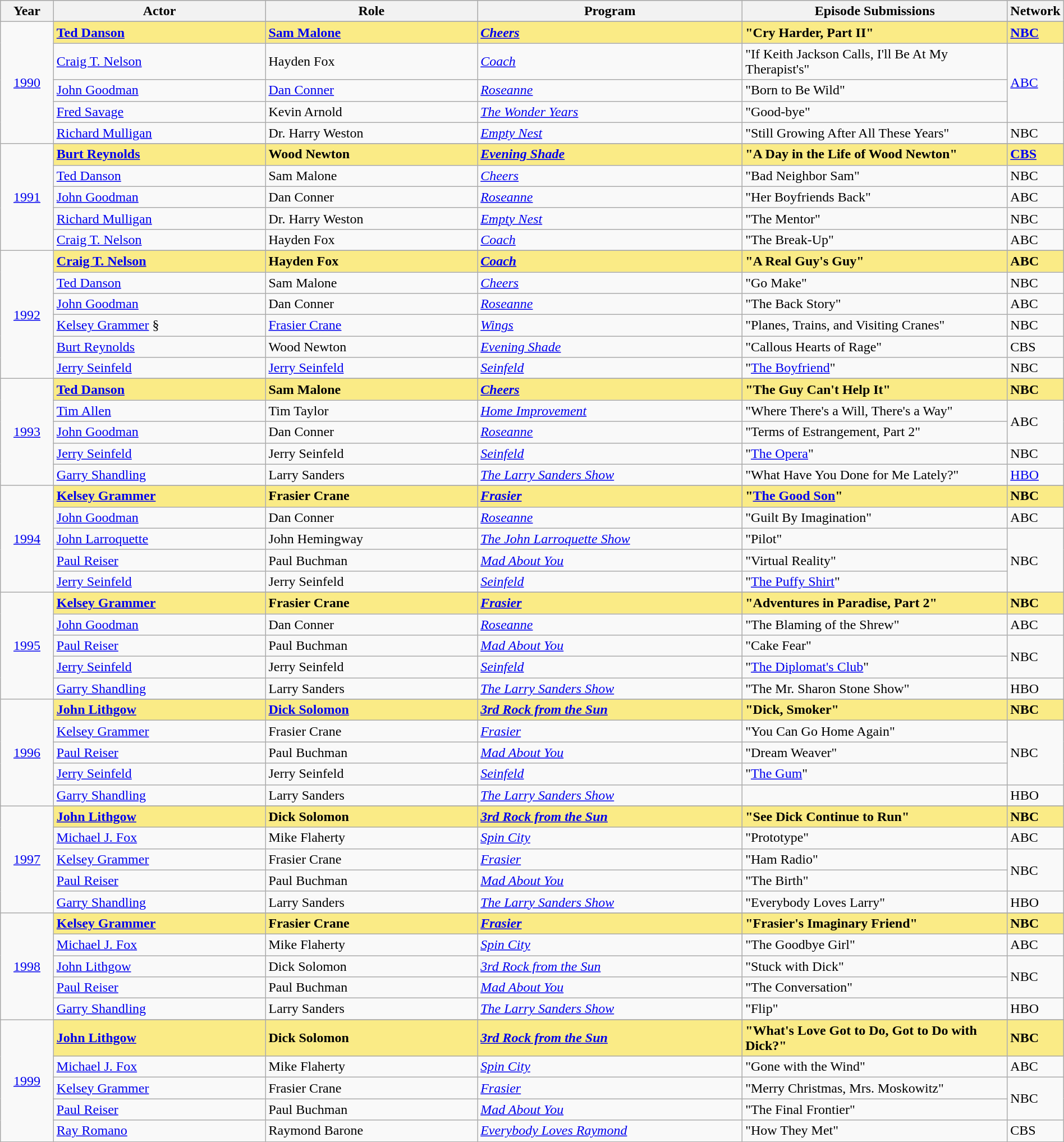<table class="wikitable" style="width:100%">
<tr bgcolor="#bebebe">
<th width="5%">Year</th>
<th width="20%">Actor</th>
<th width="20%">Role</th>
<th width="25%">Program</th>
<th width="25%">Episode Submissions</th>
<th width="5%">Network</th>
</tr>
<tr>
<td rowspan=6 style="text-align:center"><a href='#'>1990</a><br></td>
</tr>
<tr style="background:#FAEB86">
<td><strong><a href='#'>Ted Danson</a></strong></td>
<td><strong><a href='#'>Sam Malone</a></strong></td>
<td><strong><em><a href='#'>Cheers</a></em></strong></td>
<td><strong>"Cry Harder, Part II"</strong></td>
<td><strong><a href='#'>NBC</a></strong></td>
</tr>
<tr>
<td><a href='#'>Craig T. Nelson</a></td>
<td>Hayden Fox</td>
<td><em><a href='#'>Coach</a></em></td>
<td>"If Keith Jackson Calls, I'll Be At My Therapist's"</td>
<td rowspan=3><a href='#'>ABC</a></td>
</tr>
<tr>
<td><a href='#'>John Goodman</a></td>
<td><a href='#'>Dan Conner</a></td>
<td><em><a href='#'>Roseanne</a></em></td>
<td>"Born to Be Wild"</td>
</tr>
<tr>
<td><a href='#'>Fred Savage</a></td>
<td>Kevin Arnold</td>
<td><em><a href='#'>The Wonder Years</a></em></td>
<td>"Good-bye"</td>
</tr>
<tr>
<td><a href='#'>Richard Mulligan</a></td>
<td>Dr. Harry Weston</td>
<td><em><a href='#'>Empty Nest</a></em></td>
<td>"Still Growing After All These Years"</td>
<td>NBC</td>
</tr>
<tr>
<td rowspan=6 style="text-align:center"><a href='#'>1991</a><br></td>
</tr>
<tr style="background:#FAEB86">
<td><strong><a href='#'>Burt Reynolds</a></strong></td>
<td><strong>Wood Newton</strong></td>
<td><strong><em><a href='#'>Evening Shade</a></em></strong></td>
<td><strong>"A Day in the Life of Wood Newton"</strong></td>
<td><strong><a href='#'>CBS</a></strong></td>
</tr>
<tr>
<td><a href='#'>Ted Danson</a></td>
<td>Sam Malone</td>
<td><em><a href='#'>Cheers</a></em></td>
<td>"Bad Neighbor Sam"</td>
<td>NBC</td>
</tr>
<tr>
<td><a href='#'>John Goodman</a></td>
<td>Dan Conner</td>
<td><em><a href='#'>Roseanne</a></em></td>
<td>"Her Boyfriends Back"</td>
<td>ABC</td>
</tr>
<tr>
<td><a href='#'>Richard Mulligan</a></td>
<td>Dr. Harry Weston</td>
<td><em><a href='#'>Empty Nest</a></em></td>
<td>"The Mentor"</td>
<td>NBC</td>
</tr>
<tr>
<td><a href='#'>Craig T. Nelson</a></td>
<td>Hayden Fox</td>
<td><em><a href='#'>Coach</a></em></td>
<td>"The Break-Up"</td>
<td>ABC</td>
</tr>
<tr>
<td rowspan=7 style="text-align:center"><a href='#'>1992</a><br></td>
</tr>
<tr style="background:#FAEB86">
<td><strong><a href='#'>Craig T. Nelson</a></strong></td>
<td><strong>Hayden Fox</strong></td>
<td><strong><em><a href='#'>Coach</a></em></strong></td>
<td><strong>"A Real Guy's Guy"</strong></td>
<td><strong>ABC</strong></td>
</tr>
<tr>
<td><a href='#'>Ted Danson</a></td>
<td>Sam Malone</td>
<td><em><a href='#'>Cheers</a></em></td>
<td>"Go Make"</td>
<td>NBC</td>
</tr>
<tr>
<td><a href='#'>John Goodman</a></td>
<td>Dan Conner</td>
<td><em><a href='#'>Roseanne</a></em></td>
<td>"The Back Story"</td>
<td>ABC</td>
</tr>
<tr>
<td><a href='#'>Kelsey Grammer</a> §</td>
<td><a href='#'>Frasier Crane</a></td>
<td><em><a href='#'>Wings</a></em></td>
<td>"Planes, Trains, and Visiting Cranes"</td>
<td>NBC</td>
</tr>
<tr>
<td><a href='#'>Burt Reynolds</a></td>
<td>Wood Newton</td>
<td><em><a href='#'>Evening Shade</a></em></td>
<td>"Callous Hearts of Rage"</td>
<td>CBS</td>
</tr>
<tr>
<td><a href='#'>Jerry Seinfeld</a></td>
<td><a href='#'>Jerry Seinfeld</a></td>
<td><em><a href='#'>Seinfeld</a></em></td>
<td>"<a href='#'>The Boyfriend</a>"</td>
<td>NBC</td>
</tr>
<tr>
<td rowspan=6 style="text-align:center"><a href='#'>1993</a><br></td>
</tr>
<tr style="background:#FAEB86">
<td><strong><a href='#'>Ted Danson</a></strong></td>
<td><strong>Sam Malone</strong></td>
<td><strong><em><a href='#'>Cheers</a></em></strong></td>
<td><strong>"The Guy Can't Help It"</strong></td>
<td><strong>NBC</strong></td>
</tr>
<tr>
<td><a href='#'>Tim Allen</a></td>
<td>Tim Taylor</td>
<td><em><a href='#'>Home Improvement</a></em></td>
<td>"Where There's a Will, There's a Way"</td>
<td rowspan=2>ABC</td>
</tr>
<tr>
<td><a href='#'>John Goodman</a></td>
<td>Dan Conner</td>
<td><em><a href='#'>Roseanne</a></em></td>
<td>"Terms of Estrangement, Part 2"</td>
</tr>
<tr>
<td><a href='#'>Jerry Seinfeld</a></td>
<td>Jerry Seinfeld</td>
<td><em><a href='#'>Seinfeld</a></em></td>
<td>"<a href='#'>The Opera</a>"</td>
<td>NBC</td>
</tr>
<tr>
<td><a href='#'>Garry Shandling</a></td>
<td>Larry Sanders</td>
<td><em><a href='#'>The Larry Sanders Show</a></em></td>
<td>"What Have You Done for Me Lately?"</td>
<td><a href='#'>HBO</a></td>
</tr>
<tr>
<td rowspan=6 style="text-align:center"><a href='#'>1994</a><br></td>
</tr>
<tr style="background:#FAEB86">
<td><strong><a href='#'>Kelsey Grammer</a></strong></td>
<td><strong>Frasier Crane</strong></td>
<td><strong><em><a href='#'>Frasier</a></em></strong></td>
<td><strong>"<a href='#'>The Good Son</a>"</strong></td>
<td><strong>NBC</strong></td>
</tr>
<tr>
<td><a href='#'>John Goodman</a></td>
<td>Dan Conner</td>
<td><em><a href='#'>Roseanne</a></em></td>
<td>"Guilt By Imagination"</td>
<td>ABC</td>
</tr>
<tr>
<td><a href='#'>John Larroquette</a></td>
<td>John Hemingway</td>
<td><em><a href='#'>The John Larroquette Show</a></em></td>
<td>"Pilot"</td>
<td rowspan=3>NBC</td>
</tr>
<tr>
<td><a href='#'>Paul Reiser</a></td>
<td>Paul Buchman</td>
<td><em><a href='#'>Mad About You</a></em></td>
<td>"Virtual Reality"</td>
</tr>
<tr>
<td><a href='#'>Jerry Seinfeld</a></td>
<td>Jerry Seinfeld</td>
<td><em><a href='#'>Seinfeld</a></em></td>
<td>"<a href='#'>The Puffy Shirt</a>"</td>
</tr>
<tr>
<td rowspan=6 style="text-align:center"><a href='#'>1995</a><br></td>
</tr>
<tr style="background:#FAEB86">
<td><strong><a href='#'>Kelsey Grammer</a></strong></td>
<td><strong>Frasier Crane</strong></td>
<td><strong><em><a href='#'>Frasier</a></em></strong></td>
<td><strong>"Adventures in Paradise, Part 2"</strong></td>
<td><strong>NBC</strong></td>
</tr>
<tr>
<td><a href='#'>John Goodman</a></td>
<td>Dan Conner</td>
<td><em><a href='#'>Roseanne</a></em></td>
<td>"The Blaming of the Shrew"</td>
<td>ABC</td>
</tr>
<tr>
<td><a href='#'>Paul Reiser</a></td>
<td>Paul Buchman</td>
<td><em><a href='#'>Mad About You</a></em></td>
<td>"Cake Fear"</td>
<td rowspan=2>NBC</td>
</tr>
<tr>
<td><a href='#'>Jerry Seinfeld</a></td>
<td>Jerry Seinfeld</td>
<td><em><a href='#'>Seinfeld</a></em></td>
<td>"<a href='#'>The Diplomat's Club</a>"</td>
</tr>
<tr>
<td><a href='#'>Garry Shandling</a></td>
<td>Larry Sanders</td>
<td><em><a href='#'>The Larry Sanders Show</a></em></td>
<td>"The Mr. Sharon Stone Show"</td>
<td>HBO</td>
</tr>
<tr>
<td rowspan=6 style="text-align:center"><a href='#'>1996</a><br></td>
</tr>
<tr style="background:#FAEB86">
<td><strong><a href='#'>John Lithgow</a></strong></td>
<td><strong><a href='#'>Dick Solomon</a></strong></td>
<td><strong><em><a href='#'>3rd Rock from the Sun</a></em></strong></td>
<td><strong>"Dick, Smoker"</strong></td>
<td><strong>NBC</strong></td>
</tr>
<tr>
<td><a href='#'>Kelsey Grammer</a></td>
<td>Frasier Crane</td>
<td><em><a href='#'>Frasier</a></em></td>
<td>"You Can Go Home Again"</td>
<td rowspan=3>NBC</td>
</tr>
<tr>
<td><a href='#'>Paul Reiser</a></td>
<td>Paul Buchman</td>
<td><em><a href='#'>Mad About You</a></em></td>
<td>"Dream Weaver"</td>
</tr>
<tr>
<td><a href='#'>Jerry Seinfeld</a></td>
<td>Jerry Seinfeld</td>
<td><em><a href='#'>Seinfeld</a></em></td>
<td>"<a href='#'>The Gum</a>"</td>
</tr>
<tr>
<td><a href='#'>Garry Shandling</a></td>
<td>Larry Sanders</td>
<td><em><a href='#'>The Larry Sanders Show</a></em></td>
<td></td>
<td>HBO</td>
</tr>
<tr>
<td rowspan=6 style="text-align:center"><a href='#'>1997</a><br></td>
</tr>
<tr style="background:#FAEB86">
<td><strong><a href='#'>John Lithgow</a></strong></td>
<td><strong>Dick Solomon</strong></td>
<td><strong><em><a href='#'>3rd Rock from the Sun</a></em></strong></td>
<td><strong>"See Dick Continue to Run"</strong></td>
<td><strong>NBC</strong></td>
</tr>
<tr>
<td><a href='#'>Michael J. Fox</a></td>
<td>Mike Flaherty</td>
<td><em><a href='#'>Spin City</a></em></td>
<td>"Prototype"</td>
<td>ABC</td>
</tr>
<tr>
<td><a href='#'>Kelsey Grammer</a></td>
<td>Frasier Crane</td>
<td><em><a href='#'>Frasier</a></em></td>
<td>"Ham Radio"</td>
<td rowspan=2>NBC</td>
</tr>
<tr>
<td><a href='#'>Paul Reiser</a></td>
<td>Paul Buchman</td>
<td><em><a href='#'>Mad About You</a></em></td>
<td>"The Birth"</td>
</tr>
<tr>
<td><a href='#'>Garry Shandling</a></td>
<td>Larry Sanders</td>
<td><em><a href='#'>The Larry Sanders Show</a></em></td>
<td>"Everybody Loves Larry"</td>
<td>HBO</td>
</tr>
<tr>
<td rowspan=6 style="text-align:center"><a href='#'>1998</a><br></td>
</tr>
<tr style="background:#FAEB86">
<td><strong><a href='#'>Kelsey Grammer</a></strong></td>
<td><strong>Frasier Crane</strong></td>
<td><strong><em><a href='#'>Frasier</a></em></strong></td>
<td><strong>"Frasier's Imaginary Friend"</strong></td>
<td><strong>NBC</strong></td>
</tr>
<tr>
<td><a href='#'>Michael J. Fox</a></td>
<td>Mike Flaherty</td>
<td><em><a href='#'>Spin City</a></em></td>
<td>"The Goodbye Girl"</td>
<td>ABC</td>
</tr>
<tr>
<td><a href='#'>John Lithgow</a></td>
<td>Dick Solomon</td>
<td><em><a href='#'>3rd Rock from the Sun</a></em></td>
<td>"Stuck with Dick"</td>
<td rowspan=2>NBC</td>
</tr>
<tr>
<td><a href='#'>Paul Reiser</a></td>
<td>Paul Buchman</td>
<td><em><a href='#'>Mad About You</a></em></td>
<td>"The Conversation"</td>
</tr>
<tr>
<td><a href='#'>Garry Shandling</a></td>
<td>Larry Sanders</td>
<td><em><a href='#'>The Larry Sanders Show</a></em></td>
<td>"Flip"</td>
<td>HBO</td>
</tr>
<tr>
<td rowspan=6 style="text-align:center"><a href='#'>1999</a><br></td>
</tr>
<tr style="background:#FAEB86">
<td><strong><a href='#'>John Lithgow</a></strong></td>
<td><strong>Dick Solomon</strong></td>
<td><strong><em><a href='#'>3rd Rock from the Sun</a></em></strong></td>
<td><strong>"What's Love Got to Do, Got to Do with Dick?"</strong></td>
<td><strong>NBC</strong></td>
</tr>
<tr>
<td><a href='#'>Michael J. Fox</a></td>
<td>Mike Flaherty</td>
<td><em><a href='#'>Spin City</a></em></td>
<td>"Gone with the Wind"</td>
<td>ABC</td>
</tr>
<tr>
<td><a href='#'>Kelsey Grammer</a></td>
<td>Frasier Crane</td>
<td><em><a href='#'>Frasier</a></em></td>
<td>"Merry Christmas, Mrs. Moskowitz"</td>
<td rowspan=2>NBC</td>
</tr>
<tr>
<td><a href='#'>Paul Reiser</a></td>
<td>Paul Buchman</td>
<td><em><a href='#'>Mad About You</a></em></td>
<td>"The Final Frontier"</td>
</tr>
<tr>
<td><a href='#'>Ray Romano</a></td>
<td>Raymond Barone</td>
<td><em><a href='#'>Everybody Loves Raymond</a></em></td>
<td>"How They Met"</td>
<td>CBS</td>
</tr>
<tr>
</tr>
</table>
